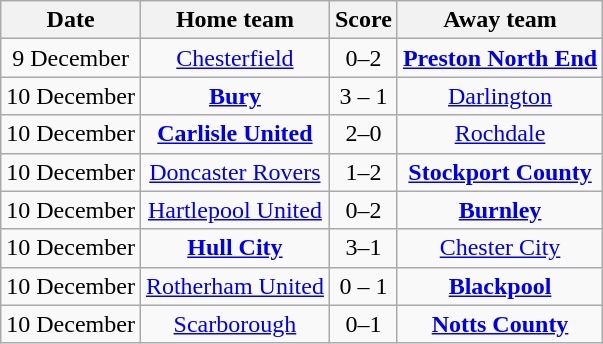<table class="wikitable" style="text-align: center">
<tr>
<th>Date</th>
<th>Home team</th>
<th>Score</th>
<th>Away team</th>
</tr>
<tr>
<td>9 December</td>
<td><a href='#'>Chesterfield</a></td>
<td>0–2</td>
<td><strong><a href='#'>Preston North End</a></strong></td>
</tr>
<tr>
<td>10 December</td>
<td><strong><a href='#'>Bury</a></strong></td>
<td>3 – 1</td>
<td><a href='#'>Darlington</a></td>
</tr>
<tr>
<td>10 December</td>
<td><strong><a href='#'>Carlisle United</a></strong></td>
<td>2–0</td>
<td><a href='#'>Rochdale</a></td>
</tr>
<tr>
<td>10 December</td>
<td><a href='#'>Doncaster Rovers</a></td>
<td>1–2</td>
<td><strong><a href='#'>Stockport County</a></strong></td>
</tr>
<tr>
<td>10 December</td>
<td><a href='#'>Hartlepool United</a></td>
<td>0–2</td>
<td><strong><a href='#'>Burnley</a></strong></td>
</tr>
<tr>
<td>10 December</td>
<td><strong><a href='#'>Hull City</a></strong></td>
<td>3–1</td>
<td><a href='#'>Chester City</a></td>
</tr>
<tr>
<td>10 December</td>
<td><a href='#'>Rotherham United</a></td>
<td>0 – 1</td>
<td><strong><a href='#'>Blackpool</a></strong></td>
</tr>
<tr>
<td>10 December</td>
<td><a href='#'>Scarborough</a></td>
<td>0–1</td>
<td><strong><a href='#'>Notts County</a></strong></td>
</tr>
</table>
